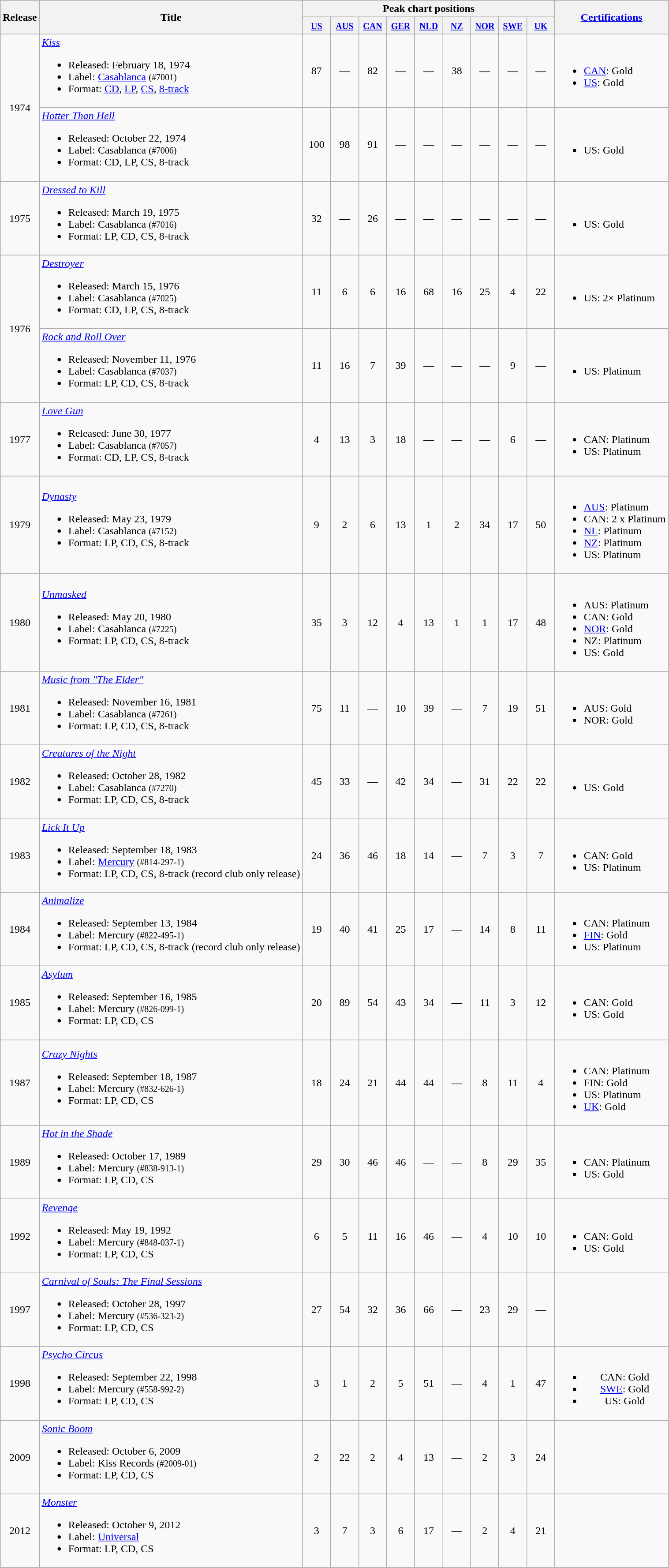<table class="wikitable" style="text-align: center">
<tr>
<th rowspan="2">Release</th>
<th rowspan="2">Title</th>
<th colspan="9">Peak chart positions</th>
<th rowspan="2"><a href='#'>Certifications</a></th>
</tr>
<tr>
<th style="width:35px;"><small><a href='#'>US</a><br></small></th>
<th style="width:35px;"><small><a href='#'>AUS</a><br></small></th>
<th style="width:35px;"><small><a href='#'>CAN</a><br></small></th>
<th style="width:35px;"><small><a href='#'>GER</a><br></small></th>
<th style="width:35px;"><small><a href='#'>NLD</a><br></small></th>
<th style="width:35px;"><small><a href='#'>NZ</a><br></small></th>
<th style="width:35px;"><small><a href='#'>NOR</a><br></small></th>
<th style="width:35px;"><small><a href='#'>SWE</a><br></small></th>
<th style="width:35px;"><small><a href='#'>UK</a><br></small></th>
</tr>
<tr>
<td rowspan="2">1974</td>
<td align="left"><em><a href='#'>Kiss</a></em><br><ul><li>Released: February 18, 1974</li><li>Label: <a href='#'>Casablanca</a> <small>(#7001)</small></li><li>Format: <a href='#'>CD</a>, <a href='#'>LP</a>, <a href='#'>CS</a>, <a href='#'>8-track</a></li></ul></td>
<td>87</td>
<td>—</td>
<td>82</td>
<td>—</td>
<td>—</td>
<td>38</td>
<td>—</td>
<td>—</td>
<td>—</td>
<td align="left"><br><ul><li><a href='#'>CAN</a>: Gold</li><li><a href='#'>US</a>: Gold</li></ul></td>
</tr>
<tr>
<td align="left"><em><a href='#'>Hotter Than Hell</a></em><br><ul><li>Released: October 22, 1974</li><li>Label: Casablanca <small>(#7006)</small></li><li>Format: CD, LP, CS, 8-track</li></ul></td>
<td>100</td>
<td>98</td>
<td>91</td>
<td>—</td>
<td>—</td>
<td>—</td>
<td>—</td>
<td>—</td>
<td>—</td>
<td align="left"><br><ul><li>US: Gold</li></ul></td>
</tr>
<tr>
<td>1975</td>
<td align="left"><em><a href='#'>Dressed to Kill</a></em><br><ul><li>Released: March 19, 1975</li><li>Label: Casablanca <small>(#7016)</small></li><li>Format: LP, CD, CS, 8-track</li></ul></td>
<td>32</td>
<td>—</td>
<td>26</td>
<td>—</td>
<td>—</td>
<td>—</td>
<td>—</td>
<td>—</td>
<td>—</td>
<td align="left"><br><ul><li>US: Gold</li></ul></td>
</tr>
<tr>
<td rowspan="2">1976</td>
<td align="left"><em><a href='#'>Destroyer</a></em><br><ul><li>Released: March 15, 1976</li><li>Label: Casablanca <small>(#7025)</small></li><li>Format: CD, LP, CS, 8-track</li></ul></td>
<td>11</td>
<td>6</td>
<td>6</td>
<td>16</td>
<td>68</td>
<td>16</td>
<td>25</td>
<td>4</td>
<td>22</td>
<td align="left"><br><ul><li>US: 2× Platinum</li></ul></td>
</tr>
<tr>
<td align="left"><em><a href='#'>Rock and Roll Over</a></em><br><ul><li>Released: November 11, 1976</li><li>Label: Casablanca <small>(#7037)</small></li><li>Format: LP, CD, CS, 8-track</li></ul></td>
<td>11</td>
<td>16</td>
<td>7</td>
<td>39</td>
<td>—</td>
<td>—</td>
<td>—</td>
<td>9</td>
<td>—</td>
<td align="left"><br><ul><li>US: Platinum</li></ul></td>
</tr>
<tr>
<td>1977</td>
<td align="left"><em><a href='#'>Love Gun</a></em><br><ul><li>Released: June 30, 1977</li><li>Label: Casablanca <small>(#7057)</small></li><li>Format: CD, LP, CS, 8-track</li></ul></td>
<td>4</td>
<td>13</td>
<td>3</td>
<td>18</td>
<td>—</td>
<td>—</td>
<td>—</td>
<td>6</td>
<td>—</td>
<td align="left"><br><ul><li>CAN: Platinum</li><li>US: Platinum</li></ul></td>
</tr>
<tr>
<td>1979</td>
<td align="left"><em><a href='#'>Dynasty</a></em><br><ul><li>Released: May 23, 1979</li><li>Label: Casablanca <small>(#7152)</small></li><li>Format: LP, CD, CS, 8-track</li></ul></td>
<td>9</td>
<td>2</td>
<td>6</td>
<td>13</td>
<td>1</td>
<td>2</td>
<td>34</td>
<td>17</td>
<td>50</td>
<td align="left"><br><ul><li><a href='#'>AUS</a>: Platinum</li><li>CAN: 2 x Platinum</li><li><a href='#'>NL</a>: Platinum</li><li><a href='#'>NZ</a>: Platinum</li><li>US: Platinum</li></ul></td>
</tr>
<tr>
<td>1980</td>
<td align="left"><em><a href='#'>Unmasked</a></em><br><ul><li>Released: May 20, 1980</li><li>Label: Casablanca <small>(#7225)</small></li><li>Format: LP, CD, CS, 8-track</li></ul></td>
<td>35</td>
<td>3</td>
<td>12</td>
<td>4</td>
<td>13</td>
<td>1</td>
<td>1</td>
<td>17</td>
<td>48</td>
<td align="left"><br><ul><li>AUS: Platinum</li><li>CAN: Gold</li><li><a href='#'>NOR</a>: Gold</li><li>NZ: Platinum</li><li>US: Gold</li></ul></td>
</tr>
<tr>
<td>1981</td>
<td align="left"><em><a href='#'>Music from "The Elder"</a></em><br><ul><li>Released: November 16, 1981</li><li>Label: Casablanca <small>(#7261)</small></li><li>Format: LP, CD, CS, 8-track</li></ul></td>
<td>75</td>
<td>11</td>
<td>—</td>
<td>10</td>
<td>39</td>
<td>—</td>
<td>7</td>
<td>19</td>
<td>51</td>
<td align="left"><br><ul><li>AUS: Gold</li><li>NOR: Gold</li></ul></td>
</tr>
<tr>
<td>1982</td>
<td align="left"><em><a href='#'>Creatures of the Night</a></em><br><ul><li>Released: October 28, 1982</li><li>Label: Casablanca <small>(#7270)</small></li><li>Format: LP, CD, CS, 8-track</li></ul></td>
<td>45</td>
<td>33</td>
<td>—</td>
<td>42</td>
<td>34</td>
<td>—</td>
<td>31</td>
<td>22</td>
<td>22</td>
<td align="left"><br><ul><li>US: Gold</li></ul></td>
</tr>
<tr>
<td>1983</td>
<td align="left"><em><a href='#'>Lick It Up</a></em><br><ul><li>Released: September 18, 1983</li><li>Label: <a href='#'>Mercury</a> <small>(#814-297-1)</small></li><li>Format: LP, CD, CS, 8-track (record club only release)</li></ul></td>
<td>24</td>
<td>36</td>
<td>46</td>
<td>18</td>
<td>14</td>
<td>—</td>
<td>7</td>
<td>3</td>
<td>7</td>
<td align="left"><br><ul><li>CAN: Gold</li><li>US: Platinum</li></ul></td>
</tr>
<tr>
<td>1984</td>
<td align="left"><em><a href='#'>Animalize</a></em><br><ul><li>Released: September 13, 1984</li><li>Label: Mercury <small>(#822-495-1)</small></li><li>Format: LP, CD, CS, 8-track (record club only release)</li></ul></td>
<td>19</td>
<td>40</td>
<td>41</td>
<td>25</td>
<td>17</td>
<td>—</td>
<td>14</td>
<td>8</td>
<td>11</td>
<td align="left"><br><ul><li>CAN: Platinum</li><li><a href='#'>FIN</a>: Gold</li><li>US: Platinum</li></ul></td>
</tr>
<tr>
<td>1985</td>
<td align="left"><em><a href='#'>Asylum</a></em><br><ul><li>Released: September 16, 1985</li><li>Label: Mercury <small>(#826-099-1)</small></li><li>Format: LP, CD, CS</li></ul></td>
<td>20</td>
<td>89</td>
<td>54</td>
<td>43</td>
<td>34</td>
<td>—</td>
<td>11</td>
<td>3</td>
<td>12</td>
<td align="left"><br><ul><li>CAN: Gold</li><li>US: Gold</li></ul></td>
</tr>
<tr>
<td>1987</td>
<td align="left"><em><a href='#'>Crazy Nights</a></em><br><ul><li>Released: September 18, 1987</li><li>Label: Mercury <small>(#832-626-1)</small></li><li>Format: LP, CD, CS</li></ul></td>
<td>18</td>
<td>24</td>
<td>21</td>
<td>44</td>
<td>44</td>
<td>—</td>
<td>8</td>
<td>11</td>
<td>4</td>
<td align="left"><br><ul><li>CAN: Platinum</li><li>FIN: Gold</li><li>US: Platinum</li><li><a href='#'>UK</a>: Gold</li></ul></td>
</tr>
<tr>
<td>1989</td>
<td align="left"><em><a href='#'>Hot in the Shade</a></em><br><ul><li>Released: October 17, 1989</li><li>Label: Mercury <small>(#838-913-1)</small></li><li>Format: LP, CD, CS</li></ul></td>
<td>29</td>
<td>30</td>
<td>46</td>
<td>46</td>
<td>—</td>
<td>—</td>
<td>8</td>
<td>29</td>
<td>35</td>
<td align="left"><br><ul><li>CAN: Platinum</li><li>US: Gold</li></ul></td>
</tr>
<tr>
<td>1992</td>
<td align="left"><em><a href='#'>Revenge</a></em><br><ul><li>Released: May 19, 1992</li><li>Label: Mercury <small>(#848-037-1)</small></li><li>Format: LP, CD, CS</li></ul></td>
<td>6</td>
<td>5</td>
<td>11</td>
<td>16</td>
<td>46</td>
<td>—</td>
<td>4</td>
<td>10</td>
<td>10</td>
<td align="left"><br><ul><li>CAN: Gold</li><li>US: Gold</li></ul></td>
</tr>
<tr>
<td>1997</td>
<td align="left"><em><a href='#'>Carnival of Souls: The Final Sessions</a></em><br><ul><li>Released: October 28, 1997</li><li>Label: Mercury <small>(#536-323-2)</small></li><li>Format: LP, CD, CS</li></ul></td>
<td>27</td>
<td>54</td>
<td>32</td>
<td>36</td>
<td>66</td>
<td>—</td>
<td>23</td>
<td>29</td>
<td>—</td>
<td align="left"></td>
</tr>
<tr>
<td>1998</td>
<td align="left"><em><a href='#'>Psycho Circus</a></em><br><ul><li>Released: September 22, 1998</li><li>Label: Mercury <small>(#558-992-2)</small></li><li>Format: LP, CD, CS</li></ul></td>
<td>3</td>
<td>1</td>
<td>2</td>
<td>5</td>
<td>51</td>
<td>—</td>
<td>4</td>
<td>1</td>
<td>47</td>
<td><br><ul><li>CAN: Gold</li><li><a href='#'>SWE</a>: Gold</li><li>US: Gold</li></ul></td>
</tr>
<tr>
<td>2009</td>
<td align="left"><em><a href='#'>Sonic Boom</a></em><br><ul><li>Released: October 6, 2009</li><li>Label: Kiss Records <small>(#2009-01)</small></li><li>Format: LP, CD, CS</li></ul></td>
<td>2</td>
<td>22</td>
<td>2</td>
<td>4</td>
<td>13</td>
<td>—</td>
<td>2</td>
<td>3</td>
<td>24</td>
<td align="left"></td>
</tr>
<tr>
<td>2012</td>
<td align="left"><em><a href='#'>Monster</a></em><br><ul><li>Released: October 9, 2012</li><li>Label: <a href='#'>Universal</a></li><li>Format: LP, CD, CS</li></ul></td>
<td>3</td>
<td>7</td>
<td>3</td>
<td>6</td>
<td>17</td>
<td>—</td>
<td>2</td>
<td>4</td>
<td>21</td>
<td align="left"></td>
</tr>
</table>
